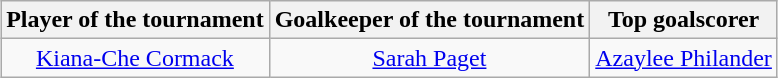<table class=wikitable style="text-align:center; margin:auto">
<tr>
<th>Player of the tournament</th>
<th>Goalkeeper of the tournament</th>
<th>Top goalscorer</th>
</tr>
<tr>
<td> <a href='#'>Kiana-Che Cormack</a></td>
<td> <a href='#'>Sarah Paget</a></td>
<td> <a href='#'>Azaylee Philander</a></td>
</tr>
</table>
